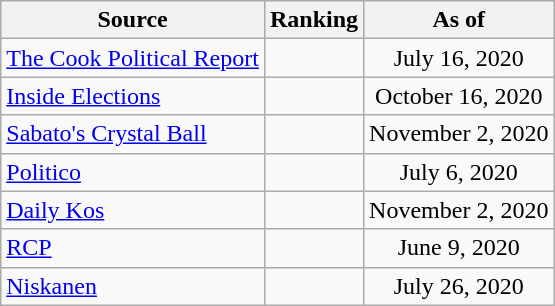<table class="wikitable" style="text-align:center">
<tr>
<th>Source</th>
<th>Ranking</th>
<th>As of</th>
</tr>
<tr>
<td align=left><a href='#'>The Cook Political Report</a></td>
<td></td>
<td>July 16, 2020</td>
</tr>
<tr>
<td align=left><a href='#'>Inside Elections</a></td>
<td></td>
<td>October 16, 2020</td>
</tr>
<tr>
<td align=left><a href='#'>Sabato's Crystal Ball</a></td>
<td></td>
<td>November 2, 2020</td>
</tr>
<tr>
<td align="left"><a href='#'>Politico</a></td>
<td></td>
<td>July 6, 2020</td>
</tr>
<tr>
<td align="left"><a href='#'>Daily Kos</a></td>
<td></td>
<td>November 2, 2020</td>
</tr>
<tr>
<td align="left"><a href='#'>RCP</a></td>
<td></td>
<td>June 9, 2020</td>
</tr>
<tr>
<td align="left"><a href='#'>Niskanen</a></td>
<td></td>
<td>July 26, 2020</td>
</tr>
</table>
